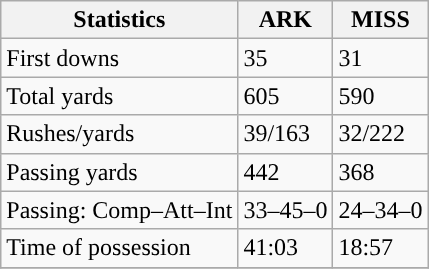<table class="wikitable" style="float: left;">
<tr>
<th>Statistics</th>
<th>ARK</th>
<th>MISS</th>
</tr>
<tr>
<td>First downs</td>
<td>35</td>
<td>31</td>
</tr>
<tr>
<td>Total yards</td>
<td>605</td>
<td>590</td>
</tr>
<tr>
<td>Rushes/yards</td>
<td>39/163</td>
<td>32/222</td>
</tr>
<tr>
<td>Passing yards</td>
<td>442</td>
<td>368</td>
</tr>
<tr>
<td>Passing: Comp–Att–Int</td>
<td>33–45–0</td>
<td>24–34–0</td>
</tr>
<tr>
<td>Time of possession</td>
<td>41:03</td>
<td>18:57</td>
</tr>
<tr>
</tr>
</table>
